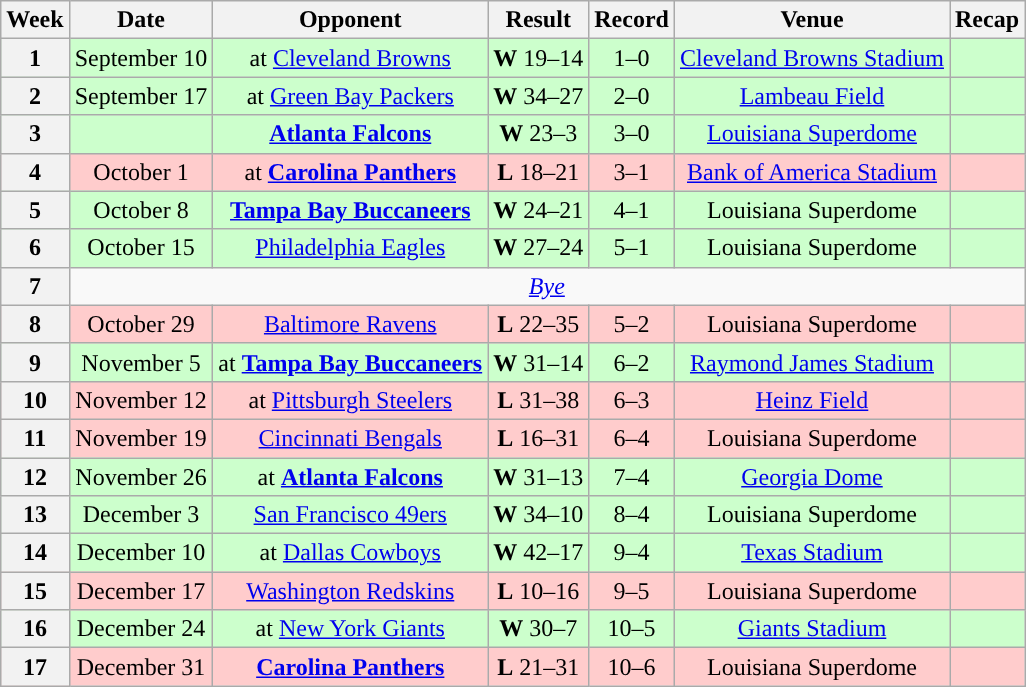<table class="wikitable" style="text-align:center">
<tr>
<th>Week</th>
<th>Date</th>
<th>Opponent</th>
<th>Result</th>
<th>Record</th>
<th>Venue</th>
<th>Recap</th>
</tr>
<tr style="background: #cfc;">
<th>1</th>
<td>September 10</td>
<td>at <a href='#'>Cleveland Browns</a></td>
<td><strong>W</strong> 19–14</td>
<td>1–0</td>
<td><a href='#'>Cleveland Browns Stadium</a></td>
<td></td>
</tr>
<tr style="background: #cfc;">
<th>2</th>
<td>September 17</td>
<td>at <a href='#'>Green Bay Packers</a></td>
<td><strong>W</strong> 34–27</td>
<td>2–0</td>
<td><a href='#'>Lambeau Field</a></td>
<td></td>
</tr>
<tr style="background: #cfc;">
<th>3</th>
<td></td>
<td><strong><a href='#'>Atlanta Falcons</a></strong></td>
<td><strong>W</strong> 23–3</td>
<td>3–0</td>
<td><a href='#'>Louisiana Superdome</a></td>
<td></td>
</tr>
<tr style="background: #fcc;">
<th>4</th>
<td>October 1</td>
<td>at <strong><a href='#'>Carolina Panthers</a></strong></td>
<td><strong>L</strong> 18–21</td>
<td>3–1</td>
<td><a href='#'>Bank of America Stadium</a></td>
<td></td>
</tr>
<tr style="background: #cfc;">
<th>5</th>
<td>October 8</td>
<td><strong><a href='#'>Tampa Bay Buccaneers</a></strong></td>
<td><strong>W</strong> 24–21</td>
<td>4–1</td>
<td>Louisiana Superdome</td>
<td></td>
</tr>
<tr style="background: #cfc;">
<th>6</th>
<td>October 15</td>
<td><a href='#'>Philadelphia Eagles</a></td>
<td><strong>W</strong> 27–24</td>
<td>5–1</td>
<td>Louisiana Superdome</td>
<td></td>
</tr>
<tr>
<th>7</th>
<td colspan="6" style="text-align:center;"><em><a href='#'>Bye</a></em></td>
</tr>
<tr style="background: #fcc;">
<th>8</th>
<td>October 29</td>
<td><a href='#'>Baltimore Ravens</a></td>
<td><strong>L</strong> 22–35</td>
<td>5–2</td>
<td>Louisiana Superdome</td>
<td></td>
</tr>
<tr style="background: #cfc;">
<th>9</th>
<td>November 5</td>
<td>at <strong><a href='#'>Tampa Bay Buccaneers</a></strong></td>
<td><strong>W</strong> 31–14</td>
<td>6–2</td>
<td><a href='#'>Raymond James Stadium</a></td>
<td></td>
</tr>
<tr style="background: #fcc;">
<th>10</th>
<td>November 12</td>
<td>at <a href='#'>Pittsburgh Steelers</a></td>
<td><strong>L</strong> 31–38</td>
<td>6–3</td>
<td><a href='#'>Heinz Field</a></td>
<td></td>
</tr>
<tr style="background: #fcc;">
<th>11</th>
<td>November 19</td>
<td><a href='#'>Cincinnati Bengals</a></td>
<td><strong>L</strong> 16–31</td>
<td>6–4</td>
<td>Louisiana Superdome</td>
<td></td>
</tr>
<tr style="background: #cfc;">
<th>12</th>
<td>November 26</td>
<td>at <strong><a href='#'>Atlanta Falcons</a></strong></td>
<td><strong>W</strong> 31–13</td>
<td>7–4</td>
<td><a href='#'>Georgia Dome</a></td>
<td></td>
</tr>
<tr style="background: #cfc;">
<th>13</th>
<td>December 3</td>
<td><a href='#'>San Francisco 49ers</a></td>
<td><strong>W</strong> 34–10</td>
<td>8–4</td>
<td>Louisiana Superdome</td>
<td></td>
</tr>
<tr style="background: #cfc;">
<th>14</th>
<td>December 10</td>
<td>at <a href='#'>Dallas Cowboys</a></td>
<td><strong>W</strong> 42–17</td>
<td>9–4</td>
<td><a href='#'>Texas Stadium</a></td>
<td></td>
</tr>
<tr style="background: #fcc;">
<th>15</th>
<td>December 17</td>
<td><a href='#'>Washington Redskins</a></td>
<td><strong>L</strong> 10–16</td>
<td>9–5</td>
<td>Louisiana Superdome</td>
<td></td>
</tr>
<tr style="background: #cfc;">
<th>16</th>
<td>December 24</td>
<td>at <a href='#'>New York Giants</a></td>
<td><strong>W</strong> 30–7</td>
<td>10–5</td>
<td><a href='#'>Giants Stadium</a></td>
<td></td>
</tr>
<tr style="background: #fcc;">
<th>17</th>
<td>December 31</td>
<td><strong><a href='#'>Carolina Panthers</a></strong></td>
<td><strong>L</strong> 21–31</td>
<td>10–6</td>
<td>Louisiana Superdome</td>
<td></td>
</tr>
</table>
